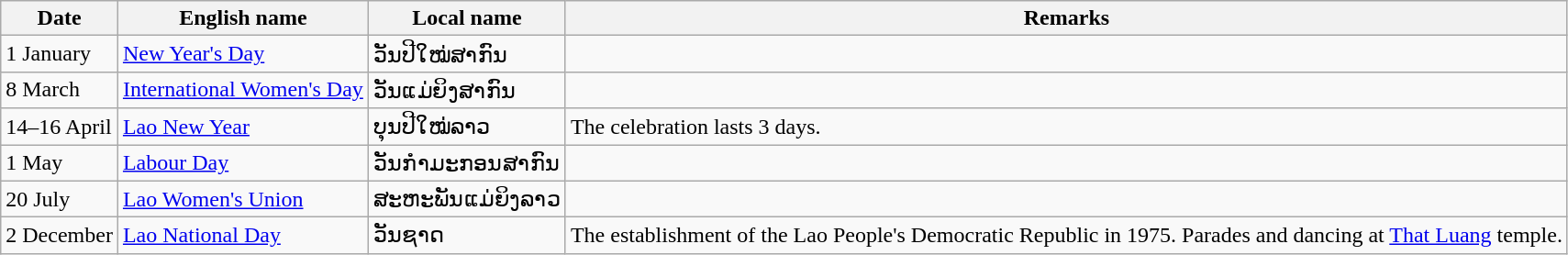<table class="wikitable">
<tr>
<th>Date</th>
<th>English name</th>
<th>Local name</th>
<th>Remarks</th>
</tr>
<tr>
<td>1 January</td>
<td><a href='#'>New Year's Day</a></td>
<td>ວັນປີໃໝ່ສາກົນ</td>
<td></td>
</tr>
<tr>
<td>8 March</td>
<td><a href='#'>International Women's Day</a></td>
<td>ວັນແມ່ຍິງສາກົນ</td>
<td></td>
</tr>
<tr>
<td>14–16 April</td>
<td><a href='#'>Lao New Year</a></td>
<td>ບຸນປີໃໝ່ລາວ</td>
<td>The celebration lasts 3 days.</td>
</tr>
<tr>
<td>1 May</td>
<td><a href='#'>Labour Day</a></td>
<td>ວັນກຳມະກອນສາກົນ</td>
<td></td>
</tr>
<tr>
<td>20 July</td>
<td><a href='#'>Lao Women's Union</a></td>
<td>ສະຫະພັນແມ່ຍິງລາວ</td>
<td></td>
</tr>
<tr>
<td>2 December</td>
<td><a href='#'>Lao National Day</a></td>
<td>ວັນຊາດ</td>
<td>The establishment of the Lao People's Democratic Republic in 1975. Parades and dancing at <a href='#'>That Luang</a> temple.</td>
</tr>
</table>
